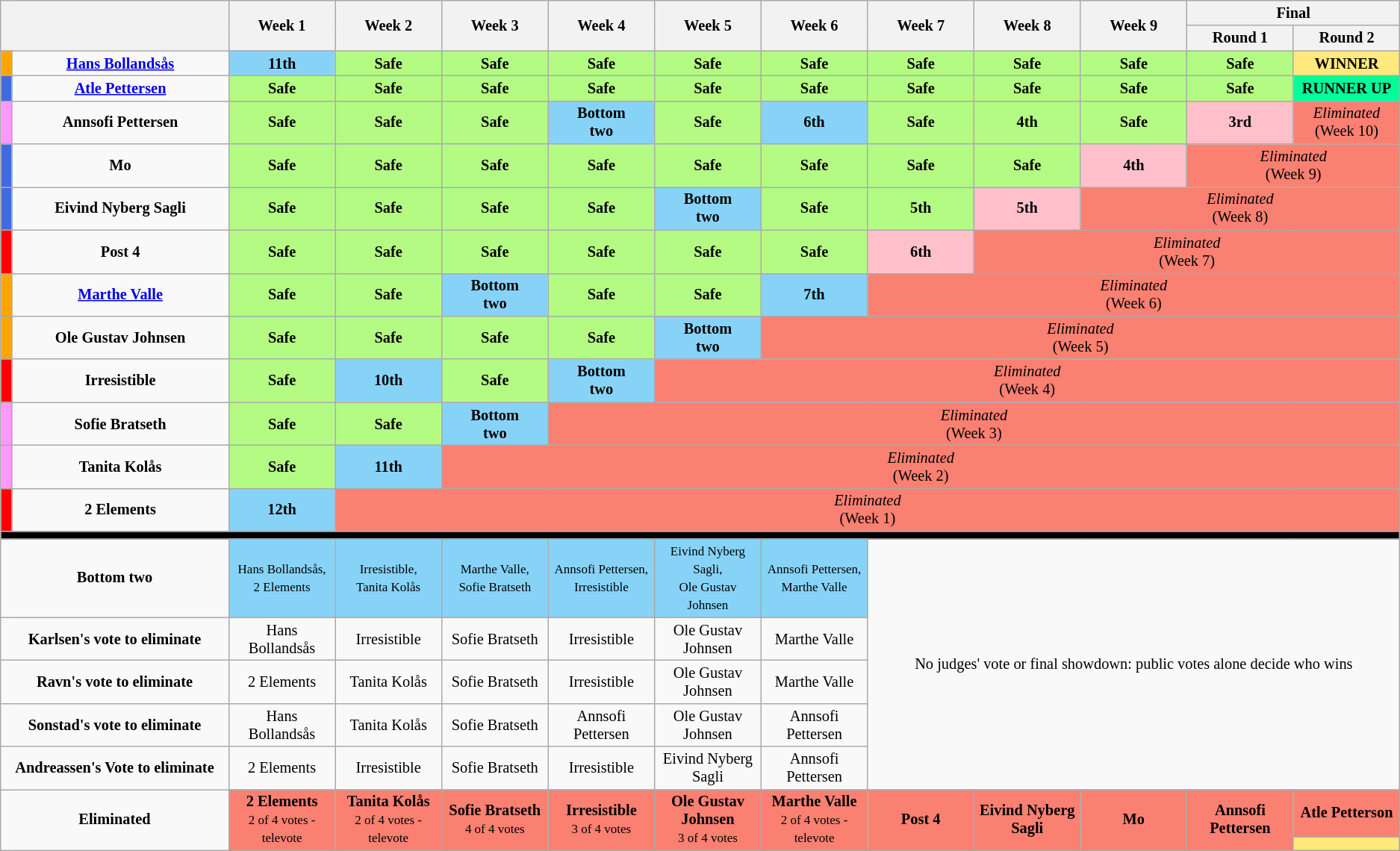<table class="wikitable" style="text-align:center; font-size:85%">
<tr>
<th style="width:15%" colspan=2 rowspan="2"></th>
<th style="width:7%" rowspan="2">Week 1</th>
<th style="width:7%" rowspan="2">Week 2</th>
<th style="width:7%" rowspan="2">Week 3</th>
<th style="width:7%" rowspan="2">Week 4</th>
<th style="width:7%" rowspan="2">Week 5</th>
<th style="width:7%" rowspan="2">Week 6</th>
<th style="width:7%" rowspan="2">Week 7</th>
<th style="width:7%" rowspan="2">Week 8</th>
<th style="width:7%" rowspan="2">Week 9</th>
<th style="width:14%" colspan=2>Final</th>
</tr>
<tr>
<th style="width:7%">Round 1</th>
<th style="width:7%">Round 2</th>
</tr>
<tr>
<td style="background:#FFA500"></td>
<td><strong><a href='#'>Hans Bollandsås</a></strong></td>
<td style="background:#87D3F8"><strong>11th</strong></td>
<td style="background:#B4FB84"><strong>Safe</strong></td>
<td style="background:#B4FB84"><strong>Safe</strong></td>
<td style="background:#B4FB84"><strong>Safe</strong></td>
<td style="background:#B4FB84"><strong>Safe</strong></td>
<td style="background:#B4FB84"><strong>Safe</strong></td>
<td style="background:#B4FB84"><strong>Safe</strong></td>
<td style="background:#B4FB84"><strong>Safe</strong></td>
<td style="background:#B4FB84"><strong>Safe</strong></td>
<td style="background:#B4FB84"><strong>Safe</strong></td>
<td style="background:#FFE87C"><strong>WINNER</strong></td>
</tr>
<tr>
<td style="background:#4169E1"></td>
<td><strong><a href='#'>Atle Pettersen</a></strong></td>
<td style="background:#B4FB84"><strong>Safe</strong></td>
<td style="background:#B4FB84"><strong>Safe</strong></td>
<td style="background:#B4FB84"><strong>Safe</strong></td>
<td style="background:#B4FB84"><strong>Safe</strong></td>
<td style="background:#B4FB84"><strong>Safe</strong></td>
<td style="background:#B4FB84"><strong>Safe</strong></td>
<td style="background:#B4FB84"><strong>Safe</strong></td>
<td style="background:#B4FB84"><strong>Safe</strong></td>
<td style="background:#B4FB84"><strong>Safe</strong></td>
<td style="background:#B4FB84"><strong>Safe</strong></td>
<td style="background:#00FF99"><strong>RUNNER UP</strong></td>
</tr>
<tr>
<td style="background:#FF99FF"></td>
<td><strong>Annsofi Pettersen</strong></td>
<td style="background:#B4FB84"><strong>Safe</strong></td>
<td style="background:#B4FB84"><strong>Safe</strong></td>
<td style="background:#B4FB84"><strong>Safe</strong></td>
<td style="background:#87D3F8"><strong>Bottom<br>two</strong></td>
<td style="background:#B4FB84"><strong>Safe</strong></td>
<td style="background:#87D3F8"><strong>6th</strong></td>
<td style="background:#B4FB84"><strong>Safe</strong></td>
<td style="background:#B4FB84"><strong>4th</strong></td>
<td style="background:#B4FB84"><strong>Safe</strong></td>
<td style="background:pink"><strong>3rd</strong></td>
<td style="background:#FA8072"><em>Eliminated</em><br>(Week 10)</td>
</tr>
<tr>
<td style="background:#4169E1"></td>
<td><strong>Mo</strong></td>
<td style="background:#B4FB84"><strong>Safe</strong></td>
<td style="background:#B4FB84"><strong>Safe</strong></td>
<td style="background:#B4FB84"><strong>Safe</strong></td>
<td style="background:#B4FB84"><strong>Safe</strong></td>
<td style="background:#B4FB84"><strong>Safe</strong></td>
<td style="background:#B4FB84"><strong>Safe</strong></td>
<td style="background:#B4FB84"><strong>Safe</strong></td>
<td style="background:#B4FB84"><strong>Safe</strong></td>
<td style="background:pink"><strong>4th</strong></td>
<td style="background:#FA8072" colspan=2><em>Eliminated</em><br>(Week 9)</td>
</tr>
<tr>
<td style="background:#4169E1"></td>
<td><strong>Eivind Nyberg Sagli</strong></td>
<td style="background:#B4FB84"><strong>Safe</strong></td>
<td style="background:#B4FB84"><strong>Safe</strong></td>
<td style="background:#B4FB84"><strong>Safe</strong></td>
<td style="background:#B4FB84"><strong>Safe</strong></td>
<td style="background:#87D3F8"><strong>Bottom<br>two</strong></td>
<td style="background:#B4FB84"><strong>Safe</strong></td>
<td style="background:#B4FB84"><strong>5th</strong></td>
<td style="background:pink"><strong>5th</strong></td>
<td style="background:#FA8072" colspan=3><em>Eliminated</em><br>(Week 8)</td>
</tr>
<tr>
<td style="background:#FF0000"></td>
<td><strong>Post 4</strong></td>
<td style="background:#B4FB84"><strong>Safe</strong></td>
<td style="background:#B4FB84"><strong>Safe</strong></td>
<td style="background:#B4FB84"><strong>Safe</strong></td>
<td style="background:#B4FB84"><strong>Safe</strong></td>
<td style="background:#B4FB84"><strong>Safe</strong></td>
<td style="background:#B4FB84"><strong>Safe</strong></td>
<td style="background:pink"><strong>6th</strong></td>
<td style="background:#FA8072" colspan=4><em>Eliminated</em><br>(Week 7)</td>
</tr>
<tr>
<td style="background:#FFA500"></td>
<td><strong><a href='#'>Marthe Valle</a></strong></td>
<td style="background:#B4FB84"><strong>Safe</strong></td>
<td style="background:#B4FB84"><strong>Safe</strong></td>
<td style="background:#87D3F8"><strong>Bottom<br>two</strong></td>
<td style="background:#B4FB84"><strong>Safe</strong></td>
<td style="background:#B4FB84"><strong>Safe</strong></td>
<td style="background:#87D3F8"><strong>7th</strong></td>
<td style="background:#FA8072" colspan=5><em>Eliminated</em><br>(Week 6)</td>
</tr>
<tr>
<td style="background:#FFA500"></td>
<td><strong>Ole Gustav Johnsen</strong></td>
<td style="background:#B4FB84"><strong>Safe</strong></td>
<td style="background:#B4FB84"><strong>Safe</strong></td>
<td style="background:#B4FB84"><strong>Safe</strong></td>
<td style="background:#B4FB84"><strong>Safe</strong></td>
<td style="background:#87D3F8"><strong>Bottom<br>two</strong></td>
<td style="background:#FA8072" colspan=6><em>Eliminated</em><br>(Week 5)</td>
</tr>
<tr>
<td style="background:#FF0000"></td>
<td><strong>Irresistible</strong></td>
<td style="background:#B4FB84"><strong>Safe</strong></td>
<td style="background:#87D3F8"><strong>10th</strong></td>
<td style="background:#B4FB84"><strong>Safe</strong></td>
<td style="background:#87D3F8"><strong>Bottom<br>two</strong></td>
<td style="background:#FA8072" colspan=7><em>Eliminated</em><br>(Week 4)</td>
</tr>
<tr>
<td style="background:#FF99FF"></td>
<td><strong>Sofie Bratseth</strong></td>
<td style="background:#B4FB84"><strong>Safe</strong></td>
<td style="background:#B4FB84"><strong>Safe</strong></td>
<td style="background:#87D3F8"><strong>Bottom<br>two</strong></td>
<td style="background:#FA8072" colspan=8><em>Eliminated</em><br>(Week 3)</td>
</tr>
<tr>
<td style="background:#FF99FF"></td>
<td><strong>Tanita Kolås</strong></td>
<td style="background:#B4FB84"><strong>Safe</strong></td>
<td style="background:#87D3F8"><strong>11th</strong></td>
<td style="background:#FA8072" colspan=9><em>Eliminated</em><br>(Week 2)</td>
</tr>
<tr>
<td style="background:#FF0000"></td>
<td><strong>2 Elements</strong></td>
<td style="background:#87D3F8"><strong>12th</strong></td>
<td style="background:#FA8072" colspan=10><em>Eliminated</em><br>(Week 1)</td>
</tr>
<tr>
<td style="background:#000;" colspan="13"></td>
</tr>
<tr>
<td colspan=2><strong>Bottom two</strong></td>
<td style="background:#87D3F8"><small>Hans Bollandsås,<br>2 Elements</small></td>
<td style="background:#87D3F8"><small>Irresistible,<br>Tanita Kolås</small></td>
<td style="background:#87D3F8"><small>Marthe Valle,<br>Sofie Bratseth</small></td>
<td style="background:#87D3F8"><small>Annsofi Pettersen,<br>Irresistible</small></td>
<td style="background:#87D3F8"><small>Eivind Nyberg Sagli,<br>Ole Gustav Johnsen</small></td>
<td style="background:#87D3F8"><small>Annsofi Pettersen,<br>Marthe Valle</small></td>
<td rowspan=5 colspan=5>No judges' vote or final showdown: public votes alone decide who wins</td>
</tr>
<tr>
<td colspan="2"><strong>Karlsen's vote to eliminate</strong></td>
<td>Hans Bollandsås</td>
<td>Irresistible</td>
<td>Sofie Bratseth</td>
<td>Irresistible</td>
<td>Ole Gustav Johnsen</td>
<td>Marthe Valle</td>
</tr>
<tr>
<td colspan="2"><strong>Ravn's vote to eliminate</strong></td>
<td>2 Elements</td>
<td>Tanita Kolås</td>
<td>Sofie Bratseth</td>
<td>Irresistible</td>
<td>Ole Gustav Johnsen</td>
<td>Marthe Valle</td>
</tr>
<tr>
<td colspan="2"><strong>Sonstad's vote to eliminate</strong></td>
<td>Hans Bollandsås</td>
<td>Tanita Kolås</td>
<td>Sofie Bratseth</td>
<td>Annsofi Pettersen</td>
<td>Ole Gustav Johnsen</td>
<td>Annsofi Pettersen</td>
</tr>
<tr>
<td colspan="2"><strong>Andreassen's Vote to eliminate</strong></td>
<td>2 Elements</td>
<td>Irresistible</td>
<td>Sofie Bratseth</td>
<td>Irresistible</td>
<td>Eivind Nyberg Sagli</td>
<td>Annsofi Pettersen</td>
</tr>
<tr>
<td rowspan=3 colspan=2><strong>Eliminated</strong></td>
</tr>
<tr>
<td style="background:salmon;" rowspan="2"><strong>2 Elements</strong><br><small>2 of 4 votes - televote</small></td>
<td style="background:salmon;" rowspan="2"><strong>Tanita Kolås</strong><br><small>2 of 4 votes - televote</small></td>
<td style="background:salmon;" rowspan="2"><strong>Sofie Bratseth</strong><br><small>4 of 4 votes</small></td>
<td style="background:salmon;" rowspan="2"><strong>Irresistible</strong><br><small>3 of 4 votes</small></td>
<td style="background:salmon;" rowspan="2"><strong>Ole Gustav Johnsen</strong><br><small>3 of 4 votes</small></td>
<td style="background:salmon;" rowspan="2"><strong>Marthe Valle</strong><br><small>2 of 4 votes - televote</small></td>
<td style="background:salmon;" rowspan="2"><strong>Post 4</strong></td>
<td style="background:salmon;" rowspan="2"><strong>Eivind Nyberg Sagli</strong></td>
<td style="background:salmon;" rowspan="2"><strong>Mo</strong></td>
<td style="background:salmon; width:5%" rowspan=2><strong>Annsofi Pettersen</strong></td>
<td style="background:salmon"><strong>Atle Petterson</strong></td>
</tr>
<tr>
<td style="background:#FFE87C; width:5%"></td>
</tr>
</table>
